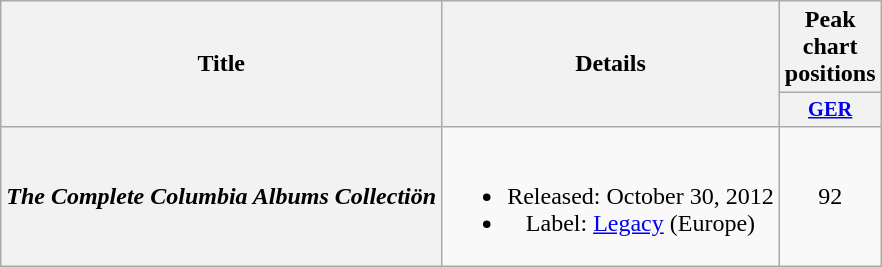<table class="wikitable plainrowheaders" style="text-align:center;">
<tr>
<th scope="col" rowspan="2">Title</th>
<th scope="col" rowspan="2">Details</th>
<th scope="col" colspan="1">Peak chart positions</th>
</tr>
<tr>
<th scope="col" style="width:3em;font-size:85%;"><a href='#'>GER</a><br></th>
</tr>
<tr>
<th scope="row"><em>The Complete Columbia Albums Collectiön</em></th>
<td><br><ul><li>Released: October 30, 2012</li><li>Label: <a href='#'>Legacy</a> <span>(Europe)</span></li></ul></td>
<td>92</td>
</tr>
</table>
